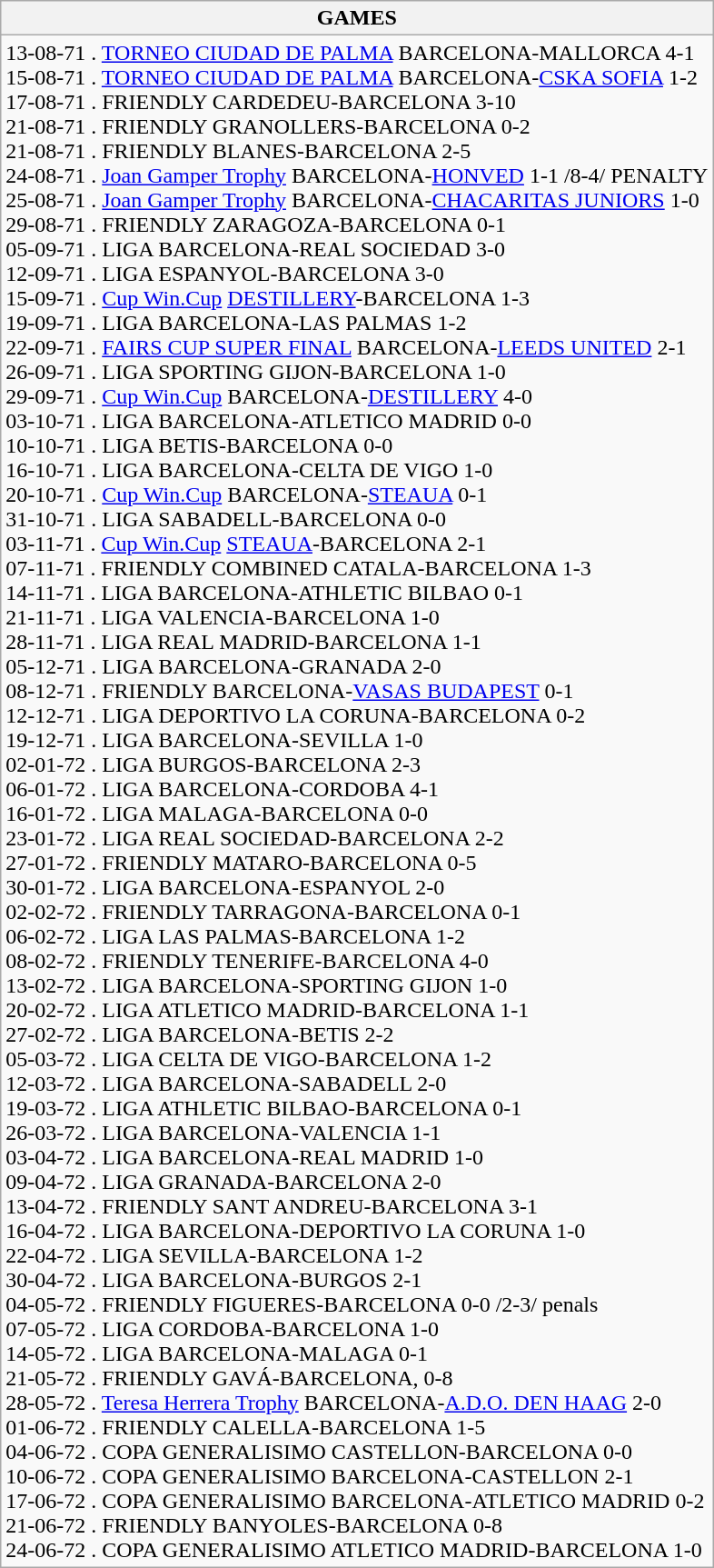<table class="wikitable collapsed">
<tr>
<th>GAMES </th>
</tr>
<tr>
<td>13-08-71 . <a href='#'>TORNEO CIUDAD DE PALMA</a> BARCELONA-MALLORCA 4-1<br>15-08-71 . <a href='#'>TORNEO CIUDAD DE PALMA</a> BARCELONA-<a href='#'>CSKA SOFIA</a> 1-2<br>17-08-71 . FRIENDLY CARDEDEU-BARCELONA 3-10<br>21-08-71 . FRIENDLY GRANOLLERS-BARCELONA 0-2<br>21-08-71 . FRIENDLY BLANES-BARCELONA 2-5<br>24-08-71 . <a href='#'>Joan Gamper Trophy</a> BARCELONA-<a href='#'>HONVED</a> 1-1 /8-4/ PENALTY<br>25-08-71 . <a href='#'>Joan Gamper Trophy</a> BARCELONA-<a href='#'>CHACARITAS JUNIORS</a> 1-0<br>29-08-71 . FRIENDLY ZARAGOZA-BARCELONA 0-1<br>05-09-71 . LIGA BARCELONA-REAL SOCIEDAD 3-0<br>12-09-71 . LIGA ESPANYOL-BARCELONA 3-0<br>15-09-71 . <a href='#'>Cup Win.Cup</a> <a href='#'>DESTILLERY</a>-BARCELONA 1-3<br>19-09-71 . LIGA BARCELONA-LAS PALMAS 1-2<br>22-09-71 . <a href='#'>FAIRS CUP SUPER FINAL</a> BARCELONA-<a href='#'>LEEDS UNITED</a> 2-1<br>26-09-71 . LIGA SPORTING GIJON-BARCELONA 1-0<br>29-09-71 . <a href='#'>Cup Win.Cup</a> BARCELONA-<a href='#'>DESTILLERY</a> 4-0<br>03-10-71 . LIGA BARCELONA-ATLETICO MADRID 0-0<br>10-10-71 . LIGA BETIS-BARCELONA 0-0<br>16-10-71 . LIGA BARCELONA-CELTA DE VIGO 1-0<br>20-10-71 . <a href='#'>Cup Win.Cup</a> BARCELONA-<a href='#'>STEAUA</a> 0-1<br>31-10-71 . LIGA SABADELL-BARCELONA 0-0<br>03-11-71 . <a href='#'>Cup Win.Cup</a> <a href='#'>STEAUA</a>-BARCELONA 2-1<br>07-11-71 . FRIENDLY COMBINED CATALA-BARCELONA 1-3<br>14-11-71 . LIGA BARCELONA-ATHLETIC BILBAO 0-1<br>21-11-71 . LIGA VALENCIA-BARCELONA 1-0<br>28-11-71 . LIGA REAL MADRID-BARCELONA 1-1<br>05-12-71 . LIGA BARCELONA-GRANADA 2-0<br>08-12-71 . FRIENDLY BARCELONA-<a href='#'>VASAS BUDAPEST</a> 0-1<br>12-12-71 . LIGA DEPORTIVO LA CORUNA-BARCELONA 0-2<br>19-12-71 . LIGA BARCELONA-SEVILLA 1-0<br>02-01-72 . LIGA BURGOS-BARCELONA 2-3<br>06-01-72 . LIGA BARCELONA-CORDOBA 4-1<br>16-01-72 . LIGA MALAGA-BARCELONA 0-0<br>23-01-72 . LIGA REAL SOCIEDAD-BARCELONA 2-2<br>27-01-72 . FRIENDLY MATARO-BARCELONA 0-5<br>30-01-72 . LIGA BARCELONA-ESPANYOL 2-0<br>02-02-72 . FRIENDLY TARRAGONA-BARCELONA 0-1<br>06-02-72 . LIGA LAS PALMAS-BARCELONA 1-2<br>08-02-72 . FRIENDLY TENERIFE-BARCELONA 4-0<br>13-02-72 . LIGA BARCELONA-SPORTING GIJON 1-0<br>20-02-72 . LIGA ATLETICO MADRID-BARCELONA 1-1<br>27-02-72 . LIGA BARCELONA-BETIS 2-2<br>05-03-72 . LIGA CELTA DE VIGO-BARCELONA 1-2<br>12-03-72 . LIGA BARCELONA-SABADELL 2-0<br>19-03-72 . LIGA ATHLETIC BILBAO-BARCELONA 0-1<br>26-03-72 . LIGA BARCELONA-VALENCIA 1-1<br>03-04-72 . LIGA BARCELONA-REAL MADRID 1-0<br>09-04-72 . LIGA GRANADA-BARCELONA 2-0<br>13-04-72 . FRIENDLY SANT ANDREU-BARCELONA 3-1<br>16-04-72 . LIGA BARCELONA-DEPORTIVO LA CORUNA 1-0<br>22-04-72 . LIGA SEVILLA-BARCELONA 1-2<br>30-04-72 . LIGA BARCELONA-BURGOS 2-1<br>04-05-72 . FRIENDLY FIGUERES-BARCELONA 0-0 /2-3/ penals<br>07-05-72 . LIGA CORDOBA-BARCELONA 1-0<br>14-05-72 . LIGA BARCELONA-MALAGA 0-1<br>21-05-72 . FRIENDLY GAVÁ-BARCELONA, 0-8<br>28-05-72 . <a href='#'>Teresa Herrera Trophy</a> BARCELONA-<a href='#'>A.D.O. DEN HAAG</a> 2-0<br>01-06-72 . FRIENDLY CALELLA-BARCELONA 1-5<br>04-06-72 . COPA GENERALISIMO CASTELLON-BARCELONA 0-0<br>10-06-72 . COPA GENERALISIMO BARCELONA-CASTELLON 2-1<br>17-06-72 . COPA GENERALISIMO BARCELONA-ATLETICO MADRID 0-2<br>21-06-72 . FRIENDLY BANYOLES-BARCELONA 0-8<br>24-06-72 . COPA GENERALISIMO ATLETICO MADRID-BARCELONA 1-0</td>
</tr>
</table>
